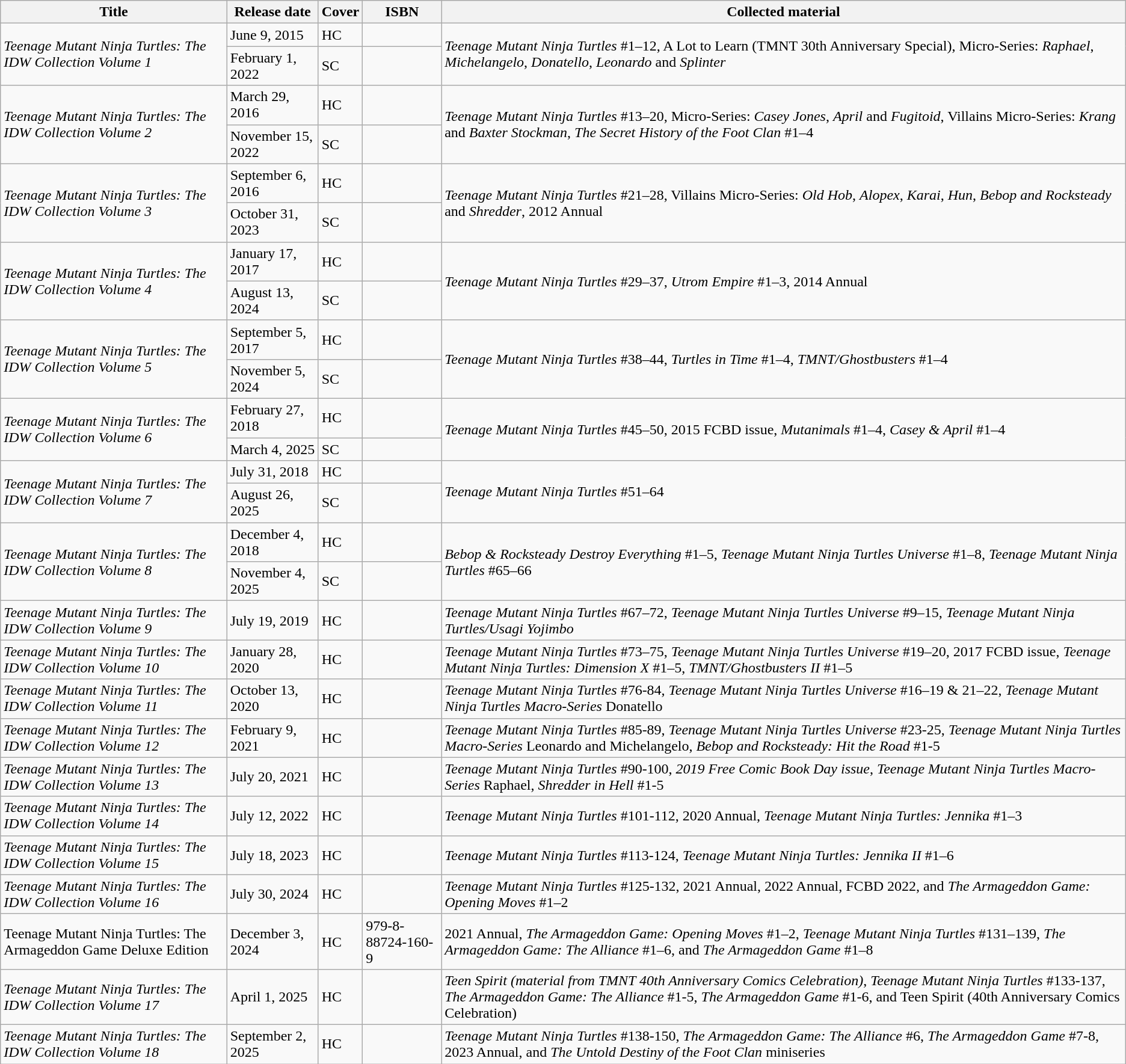<table class="wikitable">
<tr>
<th>Title</th>
<th>Release date</th>
<th>Cover</th>
<th>ISBN</th>
<th>Collected material</th>
</tr>
<tr>
<td rowspan="2"><em>Teenage Mutant Ninja Turtles: The IDW Collection Volume 1</em></td>
<td>June 9, 2015</td>
<td>HC</td>
<td></td>
<td rowspan="2"><em>Teenage Mutant Ninja Turtles</em> #1–12, A Lot to Learn (TMNT 30th Anniversary Special), Micro-Series: <em>Raphael</em>, <em>Michelangelo</em>, <em>Donatello</em>, <em>Leonardo</em> and <em>Splinter</em></td>
</tr>
<tr>
<td>February 1, 2022</td>
<td>SC</td>
<td></td>
</tr>
<tr>
<td rowspan="2"><em>Teenage Mutant Ninja Turtles: The IDW Collection Volume 2</em></td>
<td>March 29, 2016</td>
<td>HC</td>
<td></td>
<td rowspan="2"><em>Teenage Mutant Ninja Turtles</em> #13–20, Micro-Series: <em>Casey Jones</em>, <em>April</em> and <em>Fugitoid</em>, Villains Micro-Series: <em>Krang</em> and <em>Baxter Stockman</em>, <em>The Secret History of the Foot Clan</em> #1–4</td>
</tr>
<tr>
<td>November 15, 2022</td>
<td>SC</td>
<td></td>
</tr>
<tr>
<td rowspan="2"><em>Teenage Mutant Ninja Turtles: The IDW Collection Volume 3</em></td>
<td>September 6, 2016</td>
<td>HC</td>
<td></td>
<td rowspan="2"><em>Teenage Mutant Ninja Turtles</em> #21–28, Villains Micro-Series: <em>Old Hob</em>, <em>Alopex</em>, <em>Karai</em>, <em>Hun</em>, <em>Bebop and Rocksteady</em> and <em>Shredder</em>, 2012 Annual</td>
</tr>
<tr>
<td>October 31, 2023</td>
<td>SC</td>
<td></td>
</tr>
<tr>
<td rowspan="2"><em>Teenage Mutant Ninja Turtles: The IDW Collection Volume 4</em></td>
<td>January 17, 2017</td>
<td>HC</td>
<td></td>
<td rowspan="2"><em>Teenage Mutant Ninja Turtles</em> #29–37, <em>Utrom Empire</em> #1–3, 2014 Annual</td>
</tr>
<tr>
<td>August 13, 2024</td>
<td>SC</td>
<td></td>
</tr>
<tr>
<td rowspan="2"><em>Teenage Mutant Ninja Turtles: The IDW Collection Volume 5</em></td>
<td>September 5, 2017</td>
<td>HC</td>
<td></td>
<td rowspan="2"><em>Teenage Mutant Ninja Turtles</em> #38–44, <em>Turtles in Time</em> #1–4, <em>TMNT/Ghostbusters</em> #1–4</td>
</tr>
<tr>
<td>November 5, 2024</td>
<td>SC</td>
<td></td>
</tr>
<tr>
<td rowspan="2"><em>Teenage Mutant Ninja Turtles: The IDW Collection Volume 6</em></td>
<td>February 27, 2018</td>
<td>HC</td>
<td></td>
<td rowspan="2"><em>Teenage Mutant Ninja Turtles</em> #45–50, 2015 FCBD issue, <em>Mutanimals</em> #1–4, <em>Casey & April</em> #1–4</td>
</tr>
<tr>
<td>March 4, 2025</td>
<td>SC</td>
<td></td>
</tr>
<tr>
<td rowspan="2"><em>Teenage Mutant Ninja Turtles: The IDW Collection Volume 7</em></td>
<td>July 31, 2018</td>
<td>HC</td>
<td></td>
<td rowspan="2"><em>Teenage Mutant Ninja Turtles</em> #51–64</td>
</tr>
<tr>
<td>August 26, 2025</td>
<td>SC</td>
<td></td>
</tr>
<tr>
<td rowspan="2"><em>Teenage Mutant Ninja Turtles: The IDW Collection Volume 8</em></td>
<td>December 4, 2018</td>
<td>HC</td>
<td></td>
<td rowspan="2"><em>Bebop & Rocksteady Destroy Everything</em> #1–5, <em>Teenage Mutant Ninja Turtles Universe</em> #1–8, <em>Teenage Mutant Ninja Turtles</em> #65–66</td>
</tr>
<tr>
<td>November 4, 2025</td>
<td>SC</td>
<td></td>
</tr>
<tr>
<td><em>Teenage Mutant Ninja Turtles: The IDW Collection Volume 9</em></td>
<td>July 19, 2019</td>
<td>HC</td>
<td></td>
<td><em>Teenage Mutant Ninja Turtles</em> #67–72, <em>Teenage Mutant Ninja Turtles Universe</em> #9–15, <em>Teenage Mutant Ninja Turtles/Usagi Yojimbo</em></td>
</tr>
<tr>
<td><em>Teenage Mutant Ninja Turtles: The IDW Collection Volume 10</em></td>
<td>January 28, 2020</td>
<td>HC</td>
<td></td>
<td><em>Teenage Mutant Ninja Turtles</em> #73–75, <em>Teenage Mutant Ninja Turtles Universe</em> #19–20, 2017 FCBD issue, <em>Teenage Mutant Ninja Turtles: Dimension X</em> #1–5, <em>TMNT/Ghostbusters II</em> #1–5</td>
</tr>
<tr>
<td><em>Teenage Mutant Ninja Turtles: The IDW Collection Volume 11</em></td>
<td>October 13, 2020</td>
<td>HC</td>
<td></td>
<td><em>Teenage Mutant Ninja Turtles</em> #76-84, <em>Teenage Mutant Ninja Turtles Universe</em> #16–19 & 21–22, <em>Teenage Mutant Ninja Turtles Macro-Series</em> Donatello</td>
</tr>
<tr>
<td><em>Teenage Mutant Ninja Turtles: The IDW Collection Volume 12</em></td>
<td>February 9, 2021</td>
<td>HC</td>
<td></td>
<td><em>Teenage Mutant Ninja Turtles</em> #85-89, <em>Teenage Mutant Ninja Turtles Universe</em> #23-25, <em>Teenage Mutant Ninja Turtles Macro-Series</em> Leonardo and Michelangelo, <em>Bebop and Rocksteady: Hit the Road</em> #1-5</td>
</tr>
<tr>
<td><em>Teenage Mutant Ninja Turtles: The IDW Collection Volume 13</em></td>
<td>July 20, 2021</td>
<td>HC</td>
<td></td>
<td><em>Teenage Mutant Ninja Turtles</em> #90-100, <em>2019 Free Comic Book Day issue</em>, <em>Teenage Mutant Ninja Turtles Macro-Series</em> Raphael, <em>Shredder in Hell</em> #1-5</td>
</tr>
<tr>
<td><em>Teenage Mutant Ninja Turtles: The IDW Collection Volume 14</em></td>
<td>July 12, 2022</td>
<td>HC</td>
<td></td>
<td><em>Teenage Mutant Ninja Turtles</em> #101-112, 2020 Annual, <em>Teenage Mutant Ninja Turtles: Jennika</em> #1–3</td>
</tr>
<tr>
<td><em>Teenage Mutant Ninja Turtles: The IDW Collection Volume 15</em></td>
<td>July 18, 2023</td>
<td>HC</td>
<td></td>
<td><em>Teenage Mutant Ninja Turtles</em> #113-124, <em>Teenage Mutant Ninja Turtles: Jennika II</em> #1–6</td>
</tr>
<tr>
<td><em>Teenage Mutant Ninja Turtles: The IDW Collection Volume 16</em></td>
<td>July 30, 2024</td>
<td>HC</td>
<td></td>
<td><em>Teenage Mutant Ninja Turtles</em> #125-132, 2021 Annual, 2022 Annual, FCBD 2022, and <em>The Armageddon Game: Opening Moves</em> #1–2</td>
</tr>
<tr>
<td>Teenage Mutant Ninja Turtles: The Armageddon Game Deluxe Edition</td>
<td>December 3, 2024</td>
<td>HC</td>
<td>979-8-88724-160-9</td>
<td>2021 Annual, <em>The Armageddon Game: Opening Moves</em> #1–2, <em>Teenage Mutant Ninja Turtles</em> #131–139, <em>The Armageddon Game: The Alliance</em> #1–6, and <em>The Armageddon Game</em> #1–8</td>
</tr>
<tr>
<td><em>Teenage Mutant Ninja Turtles: The IDW Collection Volume 17</em></td>
<td>April 1, 2025</td>
<td>HC</td>
<td></td>
<td><em>Teen Spirit (material from TMNT 40th Anniversary Comics Celebration)</em>,  <em>Teenage Mutant Ninja Turtles</em> #133-137, <em>The Armageddon Game: The Alliance</em> #1-5, <em>The Armageddon Game</em> #1-6, and Teen Spirit (40th Anniversary Comics Celebration)</td>
</tr>
<tr>
<td><em>Teenage Mutant Ninja Turtles: The IDW Collection Volume 18</em></td>
<td>September 2, 2025</td>
<td>HC</td>
<td></td>
<td><em>Teenage Mutant Ninja Turtles</em> #138-150, <em>The Armageddon Game: The Alliance</em> #6, <em>The Armageddon Game</em> #7-8, 2023 Annual, and <em>The Untold Destiny of the Foot Clan</em> miniseries</td>
</tr>
</table>
